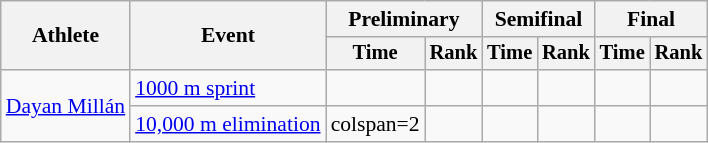<table class=wikitable style=font-size:90%;text-align:center>
<tr>
<th rowspan=2>Athlete</th>
<th rowspan=2>Event</th>
<th colspan=2>Preliminary</th>
<th colspan=2>Semifinal</th>
<th colspan=2>Final</th>
</tr>
<tr style=font-size:95%>
<th>Time</th>
<th>Rank</th>
<th>Time</th>
<th>Rank</th>
<th>Time</th>
<th>Rank</th>
</tr>
<tr>
<td rowspan=2 align=left><a href='#'>Dayan Millán</a></td>
<td align=left><a href='#'>1000 m sprint</a></td>
<td></td>
<td></td>
<td></td>
<td></td>
<td></td>
<td></td>
</tr>
<tr>
<td align=left><a href='#'>10,000 m elimination</a></td>
<td>colspan=2 </td>
<td></td>
<td></td>
<td></td>
<td></td>
</tr>
</table>
